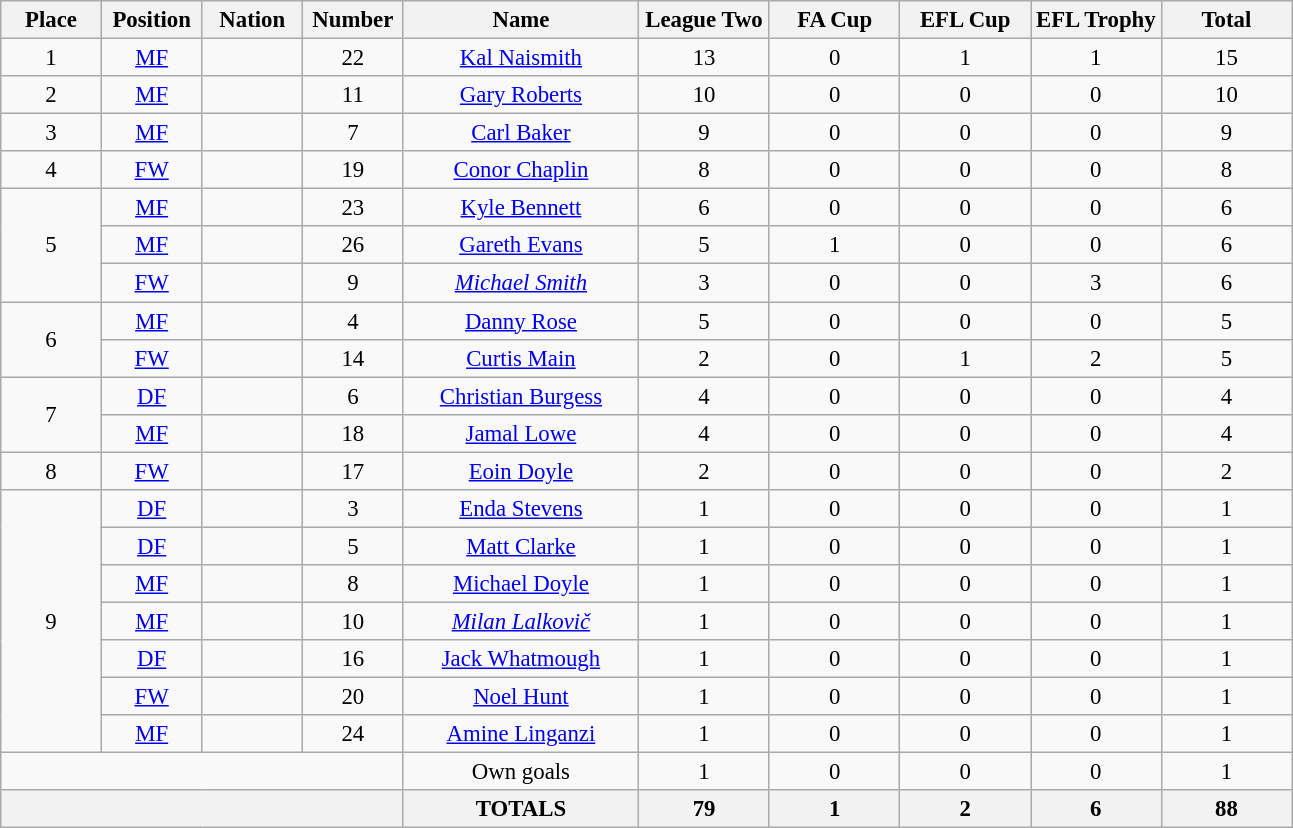<table class="wikitable" style="font-size:95%;text-align:center">
<tr>
<th width=60>Place</th>
<th width=60>Position</th>
<th width=60>Nation</th>
<th width=60>Number</th>
<th width=150>Name</th>
<th width=80>League Two</th>
<th width=80>FA Cup</th>
<th width=80>EFL Cup</th>
<th width=80>EFL Trophy</th>
<th width=80>Total</th>
</tr>
<tr>
<td>1</td>
<td><a href='#'>MF</a></td>
<td></td>
<td>22</td>
<td><a href='#'>Kal Naismith</a></td>
<td>13</td>
<td>0</td>
<td>1</td>
<td>1</td>
<td>15</td>
</tr>
<tr>
<td>2</td>
<td><a href='#'>MF</a></td>
<td></td>
<td>11</td>
<td><a href='#'>Gary Roberts</a></td>
<td>10</td>
<td>0</td>
<td>0</td>
<td>0</td>
<td>10</td>
</tr>
<tr>
<td>3</td>
<td><a href='#'>MF</a></td>
<td></td>
<td>7</td>
<td><a href='#'>Carl Baker</a></td>
<td>9</td>
<td>0</td>
<td>0</td>
<td>0</td>
<td>9</td>
</tr>
<tr>
<td>4</td>
<td><a href='#'>FW</a></td>
<td></td>
<td>19</td>
<td><a href='#'>Conor Chaplin</a></td>
<td>8</td>
<td>0</td>
<td>0</td>
<td>0</td>
<td>8</td>
</tr>
<tr>
<td rowspan="3">5</td>
<td><a href='#'>MF</a></td>
<td></td>
<td>23</td>
<td><a href='#'>Kyle Bennett</a></td>
<td>6</td>
<td>0</td>
<td>0</td>
<td>0</td>
<td>6</td>
</tr>
<tr>
<td><a href='#'>MF</a></td>
<td></td>
<td>26</td>
<td><a href='#'>Gareth Evans</a></td>
<td>5</td>
<td>1</td>
<td>0</td>
<td>0</td>
<td>6</td>
</tr>
<tr>
<td><a href='#'>FW</a></td>
<td></td>
<td>9</td>
<td><em><a href='#'>Michael Smith</a></em></td>
<td>3</td>
<td>0</td>
<td>0</td>
<td>3</td>
<td>6</td>
</tr>
<tr>
<td rowspan="2">6</td>
<td><a href='#'>MF</a></td>
<td></td>
<td>4</td>
<td><a href='#'>Danny Rose</a></td>
<td>5</td>
<td>0</td>
<td>0</td>
<td>0</td>
<td>5</td>
</tr>
<tr>
<td><a href='#'>FW</a></td>
<td></td>
<td>14</td>
<td><a href='#'>Curtis Main</a></td>
<td>2</td>
<td>0</td>
<td>1</td>
<td>2</td>
<td>5</td>
</tr>
<tr>
<td rowspan="2">7</td>
<td><a href='#'>DF</a></td>
<td></td>
<td>6</td>
<td><a href='#'>Christian Burgess</a></td>
<td>4</td>
<td>0</td>
<td>0</td>
<td>0</td>
<td>4</td>
</tr>
<tr>
<td><a href='#'>MF</a></td>
<td></td>
<td>18</td>
<td><a href='#'>Jamal Lowe</a></td>
<td>4</td>
<td>0</td>
<td>0</td>
<td>0</td>
<td>4</td>
</tr>
<tr>
<td>8</td>
<td><a href='#'>FW</a></td>
<td></td>
<td>17</td>
<td><a href='#'>Eoin Doyle</a></td>
<td>2</td>
<td>0</td>
<td>0</td>
<td>0</td>
<td>2</td>
</tr>
<tr>
<td rowspan="7">9</td>
<td><a href='#'>DF</a></td>
<td></td>
<td>3</td>
<td><a href='#'>Enda Stevens</a></td>
<td>1</td>
<td>0</td>
<td>0</td>
<td>0</td>
<td>1</td>
</tr>
<tr>
<td><a href='#'>DF</a></td>
<td></td>
<td>5</td>
<td><a href='#'>Matt Clarke</a></td>
<td>1</td>
<td>0</td>
<td>0</td>
<td>0</td>
<td>1</td>
</tr>
<tr>
<td><a href='#'>MF</a></td>
<td></td>
<td>8</td>
<td><a href='#'>Michael Doyle</a></td>
<td>1</td>
<td>0</td>
<td>0</td>
<td>0</td>
<td>1</td>
</tr>
<tr>
<td><a href='#'>MF</a></td>
<td></td>
<td>10</td>
<td><em><a href='#'>Milan Lalkovič</a></em></td>
<td>1</td>
<td>0</td>
<td>0</td>
<td>0</td>
<td>1</td>
</tr>
<tr>
<td><a href='#'>DF</a></td>
<td></td>
<td>16</td>
<td><a href='#'>Jack Whatmough</a></td>
<td>1</td>
<td>0</td>
<td>0</td>
<td>0</td>
<td>1</td>
</tr>
<tr>
<td><a href='#'>FW</a></td>
<td></td>
<td>20</td>
<td><a href='#'>Noel Hunt</a></td>
<td>1</td>
<td>0</td>
<td>0</td>
<td>0</td>
<td>1</td>
</tr>
<tr>
<td><a href='#'>MF</a></td>
<td></td>
<td>24</td>
<td><a href='#'>Amine Linganzi</a></td>
<td>1</td>
<td>0</td>
<td>0</td>
<td>0</td>
<td>1</td>
</tr>
<tr>
<td colspan="4"></td>
<td>Own goals</td>
<td>1</td>
<td>0</td>
<td>0</td>
<td>0</td>
<td>1</td>
</tr>
<tr>
<th colspan="4"></th>
<th>TOTALS</th>
<th>79</th>
<th>1</th>
<th>2</th>
<th>6</th>
<th>88</th>
</tr>
</table>
